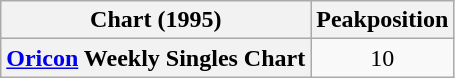<table class="wikitable plainrowheaders" style="text-align:center;">
<tr>
<th>Chart (1995)</th>
<th>Peakposition</th>
</tr>
<tr>
<th scope="row"><a href='#'>Oricon</a> Weekly Singles Chart</th>
<td>10</td>
</tr>
</table>
